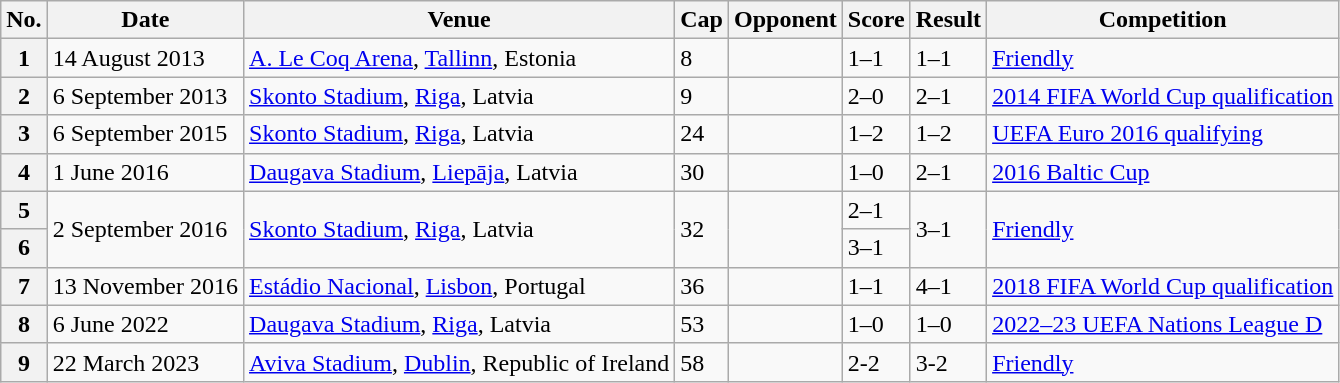<table class="wikitable sortable plainrowheaders">
<tr>
<th scope=col>No.</th>
<th scope=col data-sort-type=date>Date</th>
<th scope=col>Venue</th>
<th scope=col>Cap</th>
<th scope=col>Opponent</th>
<th scope=col>Score</th>
<th scope=col>Result</th>
<th scope=col>Competition</th>
</tr>
<tr>
<th scope=row>1</th>
<td>14 August 2013</td>
<td><a href='#'>A. Le Coq Arena</a>, <a href='#'>Tallinn</a>, Estonia</td>
<td>8</td>
<td></td>
<td>1–1</td>
<td>1–1</td>
<td><a href='#'>Friendly</a></td>
</tr>
<tr>
<th scope=row>2</th>
<td>6 September 2013</td>
<td><a href='#'>Skonto Stadium</a>, <a href='#'>Riga</a>, Latvia</td>
<td>9</td>
<td></td>
<td>2–0</td>
<td>2–1</td>
<td><a href='#'>2014 FIFA World Cup qualification</a></td>
</tr>
<tr>
<th scope=row>3</th>
<td>6 September 2015</td>
<td><a href='#'>Skonto Stadium</a>, <a href='#'>Riga</a>, Latvia</td>
<td>24</td>
<td></td>
<td>1–2</td>
<td>1–2</td>
<td><a href='#'>UEFA Euro 2016 qualifying</a></td>
</tr>
<tr>
<th scope=row>4</th>
<td>1 June 2016</td>
<td><a href='#'>Daugava Stadium</a>, <a href='#'>Liepāja</a>, Latvia</td>
<td>30</td>
<td></td>
<td>1–0</td>
<td>2–1</td>
<td><a href='#'>2016 Baltic Cup</a></td>
</tr>
<tr>
<th scope=row>5</th>
<td rowspan=2>2 September 2016</td>
<td rowspan=2><a href='#'>Skonto Stadium</a>, <a href='#'>Riga</a>, Latvia</td>
<td rowspan=2>32</td>
<td rowspan=2></td>
<td>2–1</td>
<td rowspan=2>3–1</td>
<td rowspan=2><a href='#'>Friendly</a></td>
</tr>
<tr>
<th scope=row>6</th>
<td>3–1</td>
</tr>
<tr>
<th scope=row>7</th>
<td>13 November 2016</td>
<td><a href='#'>Estádio Nacional</a>, <a href='#'>Lisbon</a>, Portugal</td>
<td>36</td>
<td></td>
<td>1–1</td>
<td>4–1</td>
<td><a href='#'>2018 FIFA World Cup qualification</a></td>
</tr>
<tr>
<th scope=row>8</th>
<td>6 June 2022</td>
<td><a href='#'>Daugava Stadium</a>, <a href='#'>Riga</a>, Latvia</td>
<td>53</td>
<td></td>
<td>1–0</td>
<td>1–0</td>
<td><a href='#'>2022–23 UEFA Nations League D</a></td>
</tr>
<tr>
<th scope=row>9</th>
<td>22 March 2023</td>
<td><a href='#'>Aviva Stadium</a>, <a href='#'>Dublin</a>, Republic of Ireland</td>
<td>58</td>
<td></td>
<td>2-2</td>
<td>3-2</td>
<td><a href='#'>Friendly</a></td>
</tr>
</table>
